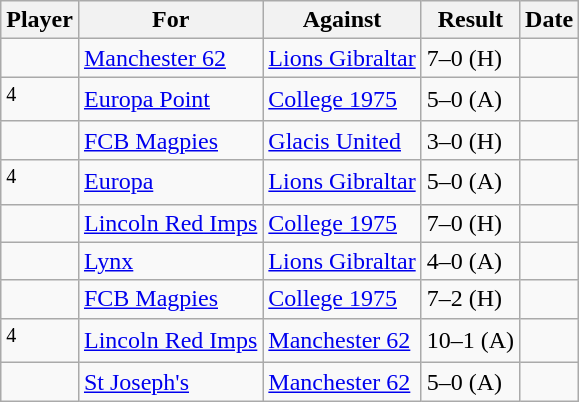<table class="wikitable">
<tr>
<th>Player</th>
<th>For</th>
<th>Against</th>
<th style="text-align:center">Result</th>
<th>Date</th>
</tr>
<tr>
<td> </td>
<td><a href='#'>Manchester 62</a></td>
<td><a href='#'>Lions Gibraltar</a></td>
<td>7–0 (H)</td>
<td></td>
</tr>
<tr>
<td> <sup>4</sup></td>
<td><a href='#'>Europa Point</a></td>
<td><a href='#'>College 1975</a></td>
<td>5–0 (A)</td>
<td></td>
</tr>
<tr>
<td> </td>
<td><a href='#'>FCB Magpies</a></td>
<td><a href='#'>Glacis United</a></td>
<td>3–0 (H)</td>
<td></td>
</tr>
<tr>
<td> <sup>4</sup></td>
<td><a href='#'>Europa</a></td>
<td><a href='#'>Lions Gibraltar</a></td>
<td>5–0 (A)</td>
<td></td>
</tr>
<tr>
<td> </td>
<td><a href='#'>Lincoln Red Imps</a></td>
<td><a href='#'>College 1975</a></td>
<td>7–0 (H)</td>
<td></td>
</tr>
<tr>
<td> </td>
<td><a href='#'>Lynx</a></td>
<td><a href='#'>Lions Gibraltar</a></td>
<td>4–0 (A)</td>
<td></td>
</tr>
<tr>
<td> </td>
<td><a href='#'>FCB Magpies</a></td>
<td><a href='#'>College 1975</a></td>
<td>7–2 (H)</td>
<td></td>
</tr>
<tr>
<td> <sup>4</sup></td>
<td><a href='#'>Lincoln Red Imps</a></td>
<td><a href='#'>Manchester 62</a></td>
<td>10–1 (A)</td>
<td></td>
</tr>
<tr>
<td> </td>
<td><a href='#'>St Joseph's</a></td>
<td><a href='#'>Manchester 62</a></td>
<td>5–0 (A)</td>
<td></td>
</tr>
</table>
